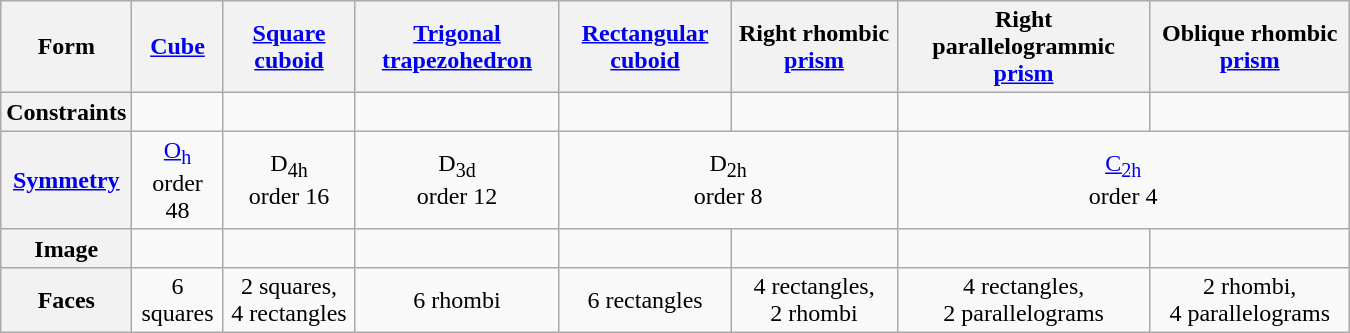<table class=wikitable width=900>
<tr>
<th>Form</th>
<th><a href='#'>Cube</a></th>
<th><a href='#'>Square cuboid</a></th>
<th><a href='#'>Trigonal trapezohedron</a></th>
<th><a href='#'>Rectangular cuboid</a></th>
<th>Right rhombic <a href='#'>prism</a></th>
<th>Right parallelogrammic <a href='#'>prism</a></th>
<th>Oblique rhombic <a href='#'>prism</a></th>
</tr>
<tr align=center>
<th>Constraints</th>
<td><br></td>
<td><br></td>
<td><br></td>
<td> <br></td>
<td><br></td>
<td> <br></td>
<td><br></td>
</tr>
<tr align=center>
<th><a href='#'>Symmetry</a></th>
<td><a href='#'>O<sub>h</sub></a><br>order 48</td>
<td>D<sub>4h</sub><br>order 16</td>
<td>D<sub>3d</sub><br>order 12</td>
<td colspan="2">D<sub>2h</sub><br>order 8</td>
<td colspan="2"><a href='#'>C<sub>2h</sub></a><br>order 4</td>
</tr>
<tr align=center>
<th>Image</th>
<td></td>
<td></td>
<td></td>
<td></td>
<td></td>
<td></td>
<td></td>
</tr>
<tr align=center>
<th>Faces</th>
<td>6 squares</td>
<td>2 squares,<br>4 rectangles</td>
<td>6 rhombi</td>
<td>6 rectangles</td>
<td>4 rectangles,<br>2 rhombi</td>
<td>4 rectangles,<br>2 parallelograms</td>
<td>2 rhombi,<br>4 parallelograms</td>
</tr>
</table>
